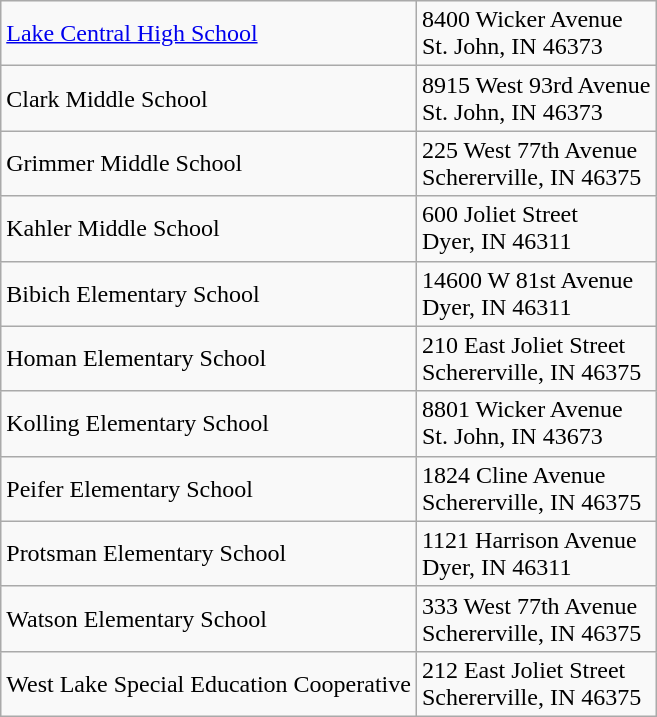<table class="wikitable">
<tr>
<td><a href='#'>Lake Central High School</a></td>
<td>8400 Wicker Avenue<br> St. John, IN 46373</td>
</tr>
<tr>
<td>Clark Middle School</td>
<td>8915 West 93rd Avenue<br> St. John, IN 46373</td>
</tr>
<tr>
<td>Grimmer Middle School</td>
<td>225 West 77th Avenue<br> Schererville, IN 46375</td>
</tr>
<tr>
<td>Kahler Middle School</td>
<td>600 Joliet Street<br> Dyer, IN 46311</td>
</tr>
<tr>
<td>Bibich Elementary School</td>
<td>14600 W 81st Avenue<br> Dyer, IN 46311</td>
</tr>
<tr>
<td>Homan Elementary School</td>
<td>210 East Joliet Street<br> Schererville, IN 46375</td>
</tr>
<tr>
<td>Kolling Elementary School</td>
<td>8801 Wicker Avenue<br> St. John, IN 43673</td>
</tr>
<tr>
<td>Peifer Elementary School</td>
<td>1824 Cline Avenue<br> Schererville, IN 46375</td>
</tr>
<tr>
<td>Protsman Elementary School</td>
<td>1121 Harrison Avenue<br> Dyer, IN 46311</td>
</tr>
<tr>
<td>Watson Elementary School</td>
<td>333 West 77th Avenue<br> Schererville, IN 46375</td>
</tr>
<tr>
<td>West Lake Special Education Cooperative</td>
<td>212 East Joliet Street<br> Schererville, IN 46375</td>
</tr>
</table>
